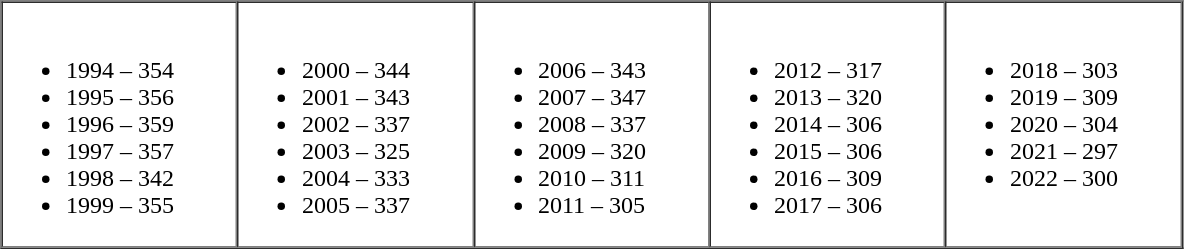<table border="1" cellpadding="2" cellspacing="0">
<tr>
<td valign="top" width="15%"><br><ul><li>1994 – 354</li><li>1995 – 356</li><li>1996 – 359</li><li>1997 – 357</li><li>1998 – 342</li><li>1999 – 355</li></ul></td>
<td valign="top" width="15%"><br><ul><li>2000 – 344</li><li>2001 – 343</li><li>2002 – 337</li><li>2003 – 325</li><li>2004 – 333</li><li>2005 – 337</li></ul></td>
<td valign="top" width="15%"><br><ul><li>2006 – 343</li><li>2007 – 347</li><li>2008 – 337</li><li>2009 – 320</li><li>2010 – 311</li><li>2011 – 305</li></ul></td>
<td valign="top" width="15%"><br><ul><li>2012 – 317</li><li>2013 – 320</li><li>2014 – 306</li><li>2015 – 306</li><li>2016 – 309</li><li>2017 – 306</li></ul></td>
<td valign="top" width="15%"><br><ul><li>2018 – 303</li><li>2019 – 309</li><li>2020 – 304</li><li>2021 – 297</li><li>2022 – 300</li></ul></td>
</tr>
</table>
